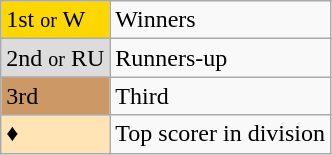<table class="wikitable" "text-align:center">
<tr>
<td bgcolor=gold>1st <small>or</small> W</td>
<td>Winners</td>
</tr>
<tr>
<td bgcolor=#DCDCDC>2nd <small>or</small> RU</td>
<td>Runners-up</td>
</tr>
<tr>
<td bgcolor=#CC9966>3rd</td>
<td>Third</td>
</tr>
<tr>
<td bgcolor=#FFE4B5>♦</td>
<td>Top scorer in division</td>
</tr>
</table>
